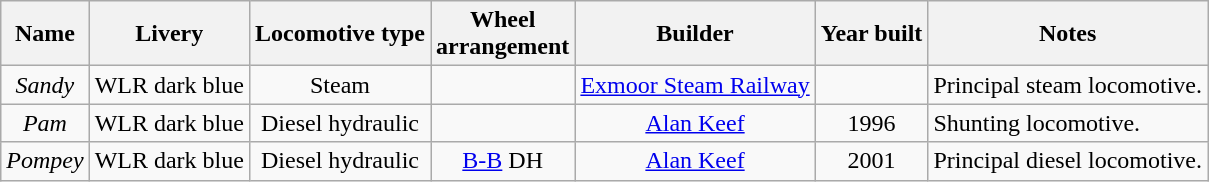<table class="wikitable">
<tr>
<th>Name</th>
<th>Livery</th>
<th>Locomotive type</th>
<th>Wheel <br>arrangement</th>
<th>Builder</th>
<th>Year built</th>
<th>Notes</th>
</tr>
<tr>
<td align=center><em>Sandy</em></td>
<td align=center>WLR dark blue</td>
<td align=center>Steam</td>
<td align=center></td>
<td align=center><a href='#'>Exmoor Steam Railway</a></td>
<td align=center></td>
<td>Principal steam locomotive.</td>
</tr>
<tr>
<td align=center><em>Pam</em></td>
<td align=center>WLR dark blue</td>
<td align=center>Diesel hydraulic</td>
<td align=center></td>
<td align=center><a href='#'>Alan Keef</a></td>
<td align=center>1996</td>
<td>Shunting locomotive.</td>
</tr>
<tr>
<td align=center><em>Pompey</em></td>
<td align=center>WLR dark blue</td>
<td align=center>Diesel hydraulic</td>
<td align=center><a href='#'>B-B</a> DH</td>
<td align=center><a href='#'>Alan Keef</a></td>
<td align=center>2001</td>
<td>Principal diesel locomotive.</td>
</tr>
</table>
